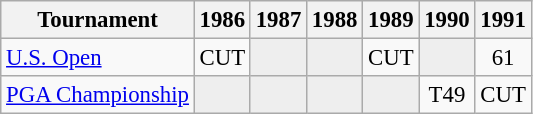<table class="wikitable" style="font-size:95%;text-align:center;">
<tr>
<th>Tournament</th>
<th>1986</th>
<th>1987</th>
<th>1988</th>
<th>1989</th>
<th>1990</th>
<th>1991</th>
</tr>
<tr>
<td align=left><a href='#'>U.S. Open</a></td>
<td>CUT</td>
<td style="background:#eeeeee;"></td>
<td style="background:#eeeeee;"></td>
<td>CUT</td>
<td style="background:#eeeeee;"></td>
<td>61</td>
</tr>
<tr>
<td align=left><a href='#'>PGA Championship</a></td>
<td style="background:#eeeeee;"></td>
<td style="background:#eeeeee;"></td>
<td style="background:#eeeeee;"></td>
<td style="background:#eeeeee;"></td>
<td>T49</td>
<td>CUT</td>
</tr>
</table>
